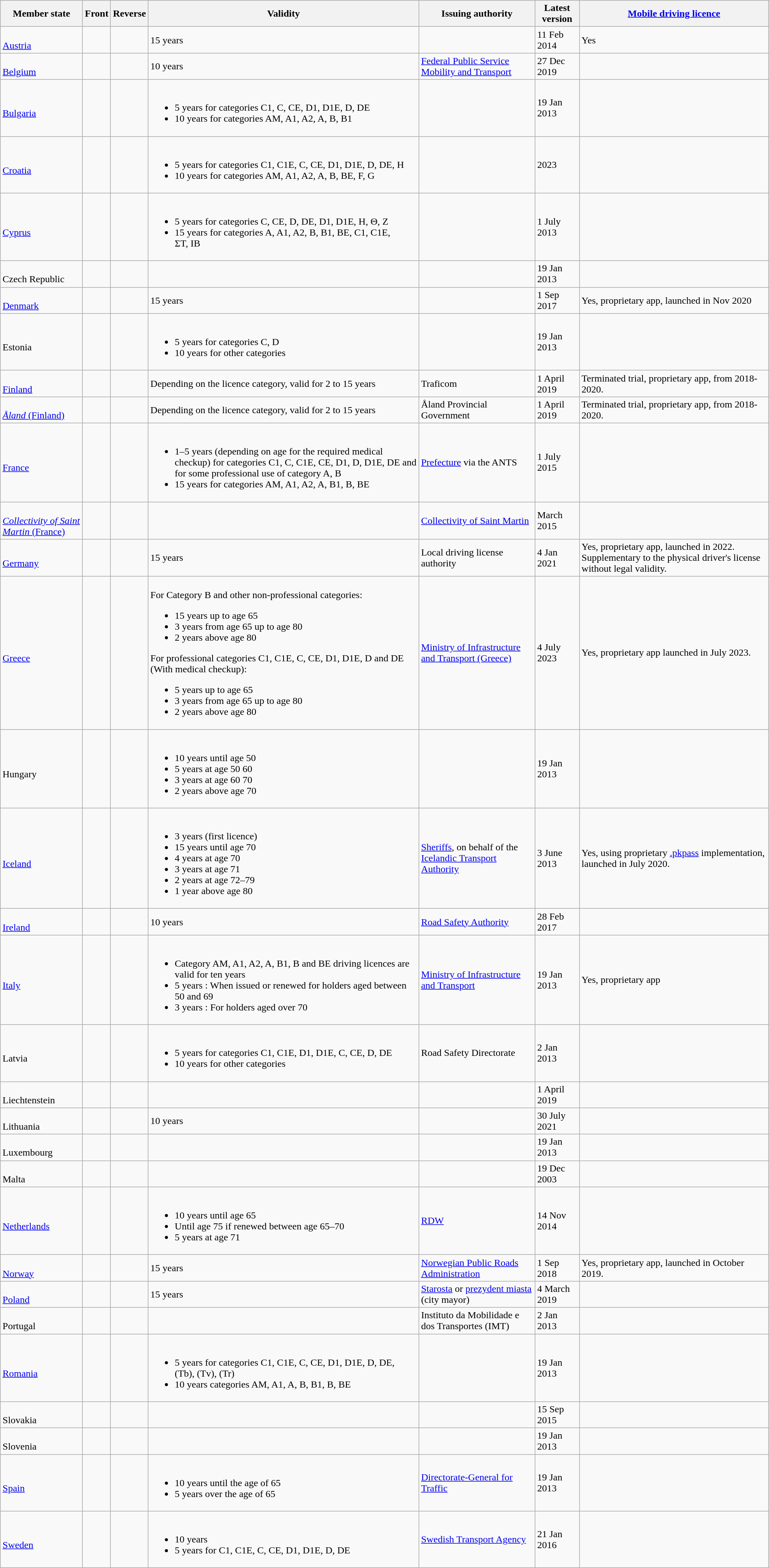<table class="wikitable" width="100%">
<tr>
<th>Member state</th>
<th>Front</th>
<th>Reverse</th>
<th>Validity</th>
<th>Issuing authority</th>
<th>Latest version</th>
<th><a href='#'>Mobile driving licence</a></th>
</tr>
<tr>
<td><br><a href='#'>Austria</a></td>
<td></td>
<td></td>
<td>15 years</td>
<td></td>
<td>11 Feb 2014</td>
<td>Yes </td>
</tr>
<tr>
<td><br><a href='#'>Belgium</a></td>
<td></td>
<td></td>
<td>10 years</td>
<td><a href='#'>Federal Public Service Mobility and Transport</a></td>
<td>27 Dec 2019</td>
<td></td>
</tr>
<tr>
<td><br><a href='#'>Bulgaria</a></td>
<td></td>
<td></td>
<td><br><ul><li>5 years for categories C1, C, CE, D1, D1E, D, DE</li><li>10 years for categories AM, A1, A2, A, B, B1</li></ul></td>
<td></td>
<td>19 Jan 2013</td>
<td></td>
</tr>
<tr>
<td><br><a href='#'>Croatia</a></td>
<td></td>
<td></td>
<td><br><ul><li>5 years for categories C1, C1E, C, CE, D1, D1E, D, DE, H</li><li>10 years for categories AM, A1, A2, A, B, BE, F, G</li></ul></td>
<td></td>
<td>2023</td>
<td></td>
</tr>
<tr>
<td><br><a href='#'>Cyprus</a></td>
<td></td>
<td></td>
<td><br><ul><li>5 years for categories C, CΕ, D, DΕ, D1, D1Ε, H, Θ, Ζ</li><li>15 years for categories A, A1, A2, B, B1, BE, C1, C1Ε, ΣT, ΙΒ</li></ul></td>
<td></td>
<td>1 July 2013</td>
<td></td>
</tr>
<tr>
<td><br>Czech Republic</td>
<td></td>
<td></td>
<td></td>
<td></td>
<td>19 Jan 2013</td>
<td></td>
</tr>
<tr>
<td><br><a href='#'>Denmark</a></td>
<td></td>
<td></td>
<td>15 years</td>
<td></td>
<td>1 Sep 2017</td>
<td>Yes, proprietary app, launched in Nov 2020</td>
</tr>
<tr>
<td><br>Estonia</td>
<td></td>
<td></td>
<td><br><ul><li>5 years for categories C, D</li><li>10 years for other categories</li></ul></td>
<td></td>
<td>19 Jan 2013</td>
<td></td>
</tr>
<tr>
<td><br><a href='#'>Finland</a></td>
<td></td>
<td></td>
<td>Depending on the licence category, valid for 2 to 15 years</td>
<td>Traficom</td>
<td>1 April 2019</td>
<td>Terminated trial, proprietary app, from 2018-2020.</td>
</tr>
<tr>
<td>  <br><a href='#'><em>Åland</em> (Finland)</a></td>
<td></td>
<td></td>
<td>Depending on the licence category, valid for 2 to 15 years</td>
<td>Åland Provincial Government</td>
<td>1 April 2019</td>
<td>Terminated trial, proprietary app, from 2018-2020.</td>
</tr>
<tr>
<td><br><a href='#'>France</a></td>
<td></td>
<td></td>
<td><br><ul><li>1–5 years (depending on age for the required medical checkup) for categories C1, C, C1E, CE, D1, D, D1E, DE and for some professional use of category A, B</li><li>15 years for categories AM, A1, A2, A, B1, B, BE</li></ul></td>
<td><a href='#'>Prefecture</a> via the ANTS</td>
<td>1 July 2015</td>
<td></td>
</tr>
<tr>
<td> <br><a href='#'><em>Collectivity of Saint Martin</em> (France)</a></td>
<td></td>
<td></td>
<td></td>
<td><a href='#'>Collectivity of Saint Martin</a></td>
<td>March 2015</td>
<td></td>
</tr>
<tr>
<td><br><a href='#'>Germany</a></td>
<td></td>
<td></td>
<td>15 years</td>
<td>Local driving license authority</td>
<td>4 Jan 2021</td>
<td>Yes, proprietary app, launched in 2022. Supplementary to the physical driver's license without legal validity.</td>
</tr>
<tr>
<td><br><a href='#'>Greece</a></td>
<td></td>
<td></td>
<td><br>For Category B and other non-professional categories:<ul><li>15 years up to age 65</li><li>3 years from age 65 up to age 80</li><li>2 years above age 80</li></ul>For professional categories C1, C1E, C, CE, D1, D1E, D and DE (With medical checkup):<ul><li>5 years up to age 65</li><li>3 years from age 65 up to age 80</li><li>2 years above age 80</li></ul></td>
<td><a href='#'>Ministry of Infrastructure and Transport (Greece)</a></td>
<td>4 July 2023</td>
<td>Yes, proprietary app launched in July 2023.</td>
</tr>
<tr>
<td><br>Hungary</td>
<td></td>
<td></td>
<td><br><ul><li>10 years until age 50</li><li>5 years at age 50 60</li><li>3 years at age 60 70</li><li>2 years above age 70</li></ul></td>
<td></td>
<td>19 Jan 2013</td>
<td></td>
</tr>
<tr>
<td><br><a href='#'>Iceland</a></td>
<td></td>
<td></td>
<td><br><ul><li>3 years (first licence)</li><li>15 years until age 70</li><li>4 years at age 70</li><li>3 years at age 71</li><li>2 years at age 72–79</li><li>1 year above age 80</li></ul></td>
<td><a href='#'>Sheriffs</a>, on behalf of the <a href='#'>Icelandic Transport Authority</a></td>
<td>3 June 2013</td>
<td>Yes, using proprietary <a href='#'>.pkpass</a> implementation, launched in July 2020.</td>
</tr>
<tr>
<td><br><a href='#'>Ireland</a></td>
<td></td>
<td></td>
<td>10 years</td>
<td><a href='#'>Road Safety Authority</a></td>
<td>28 Feb 2017</td>
<td></td>
</tr>
<tr>
<td><br><a href='#'>Italy</a></td>
<td></td>
<td></td>
<td><br><ul><li>Category AM, A1, A2, A, B1, B and BE driving licences are valid for ten years</li><li>5 years : When issued or renewed for holders aged between 50 and 69</li><li>3 years : For holders aged over 70</li></ul></td>
<td><a href='#'>Ministry of Infrastructure and Transport</a></td>
<td>19 Jan 2013</td>
<td>Yes, proprietary app</td>
</tr>
<tr>
<td><br>Latvia</td>
<td></td>
<td></td>
<td><br><ul><li>5 years for categories C1, C1E, D1, D1E, C, CE, D, DE</li><li>10 years for other categories</li></ul></td>
<td>Road Safety Directorate</td>
<td>2 Jan 2013</td>
<td></td>
</tr>
<tr>
<td><br>Liechten­stein</td>
<td></td>
<td></td>
<td></td>
<td></td>
<td>1 April 2019</td>
<td></td>
</tr>
<tr>
<td><br>Lithuania</td>
<td></td>
<td></td>
<td>10 years</td>
<td></td>
<td>30 July 2021</td>
<td></td>
</tr>
<tr>
<td><br>Luxem­bourg</td>
<td></td>
<td></td>
<td></td>
<td></td>
<td>19 Jan 2013</td>
<td></td>
</tr>
<tr>
<td><br>Malta</td>
<td></td>
<td></td>
<td></td>
<td></td>
<td>19 Dec 2003</td>
<td></td>
</tr>
<tr>
<td><br><a href='#'>Nether­lands</a></td>
<td></td>
<td></td>
<td><br><ul><li>10 years until age 65</li><li>Until age 75 if renewed between age 65–70</li><li>5 years at age 71</li></ul></td>
<td><a href='#'>RDW</a></td>
<td>14 Nov 2014</td>
<td></td>
</tr>
<tr>
<td><br><a href='#'>Norway</a></td>
<td></td>
<td></td>
<td>15 years</td>
<td><a href='#'>Norwegian Public Roads Administration</a></td>
<td>1 Sep 2018</td>
<td>Yes, proprietary app, launched in October 2019.</td>
</tr>
<tr>
<td><br><a href='#'>Poland</a></td>
<td></td>
<td></td>
<td>15 years</td>
<td><a href='#'>Starosta</a> or <a href='#'>prezydent miasta</a> (city mayor)</td>
<td>4 March 2019</td>
<td></td>
</tr>
<tr>
<td><br>Portugal</td>
<td></td>
<td></td>
<td></td>
<td>Instituto da Mobilidade e dos Transportes (IMT)</td>
<td>2 Jan 2013</td>
<td></td>
</tr>
<tr>
<td><br><a href='#'>Romania</a></td>
<td></td>
<td></td>
<td><br><ul><li>5 years for categories C1, C1E, C, CE, D1, D1E, D, DE, (Tb), (Tv), (Tr)</li><li>10 years categories AM, A1, A, B, B1, B, BE</li></ul></td>
<td></td>
<td>19 Jan 2013</td>
<td></td>
</tr>
<tr>
<td><br>Slovakia</td>
<td></td>
<td></td>
<td></td>
<td></td>
<td>15 Sep 2015</td>
<td></td>
</tr>
<tr>
<td><br>Slovenia</td>
<td></td>
<td></td>
<td></td>
<td></td>
<td>19 Jan 2013</td>
<td></td>
</tr>
<tr>
<td><br><a href='#'>Spain</a></td>
<td></td>
<td></td>
<td><br><ul><li>10 years until the age of 65</li><li>5 years over the age of 65</li></ul></td>
<td><a href='#'>Directorate-General for Traffic</a></td>
<td>19 Jan 2013</td>
<td></td>
</tr>
<tr>
<td><br><a href='#'>Sweden</a></td>
<td></td>
<td></td>
<td><br><ul><li>10 years</li><li>5 years for C1, C1E, C, CE, D1, D1E, D, DE</li></ul></td>
<td><a href='#'>Swedish Transport Agency</a></td>
<td>21 Jan 2016</td>
<td></td>
</tr>
</table>
